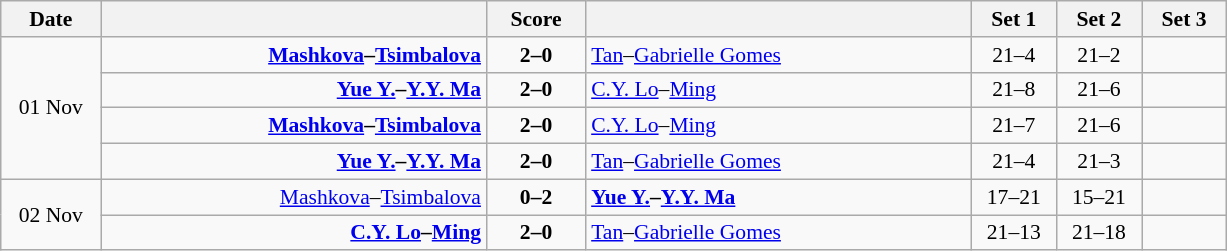<table class="wikitable" style="text-align: center; font-size:90% ">
<tr>
<th width="60">Date</th>
<th align="right" width="250"></th>
<th width="60">Score</th>
<th align="left" width="250"></th>
<th width="50">Set 1</th>
<th width="50">Set 2</th>
<th width="50">Set 3</th>
</tr>
<tr>
<td rowspan=4>01 Nov</td>
<td align=right><strong><a href='#'>Mashkova</a>–<a href='#'>Tsimbalova</a> </strong></td>
<td align=center><strong>2–0</strong></td>
<td align=left> <a href='#'>Tan</a>–<a href='#'>Gabrielle Gomes</a></td>
<td>21–4</td>
<td>21–2</td>
<td></td>
</tr>
<tr>
<td align=right><strong><a href='#'>Yue Y.</a>–<a href='#'>Y.Y. Ma</a> </strong></td>
<td align=center><strong>2–0</strong></td>
<td align=left> <a href='#'>C.Y. Lo</a>–<a href='#'>Ming</a></td>
<td>21–8</td>
<td>21–6</td>
<td></td>
</tr>
<tr>
<td align=right><strong><a href='#'>Mashkova</a>–<a href='#'>Tsimbalova</a> </strong></td>
<td align=center><strong>2–0</strong></td>
<td align=left> <a href='#'>C.Y. Lo</a>–<a href='#'>Ming</a></td>
<td>21–7</td>
<td>21–6</td>
<td></td>
</tr>
<tr>
<td align=right><strong><a href='#'>Yue Y.</a>–<a href='#'>Y.Y. Ma</a> </strong></td>
<td align=center><strong>2–0</strong></td>
<td align=left> <a href='#'>Tan</a>–<a href='#'>Gabrielle Gomes</a></td>
<td>21–4</td>
<td>21–3</td>
<td></td>
</tr>
<tr>
<td rowspan=2>02 Nov</td>
<td align=right><a href='#'>Mashkova</a>–<a href='#'>Tsimbalova</a> </td>
<td align=center><strong>0–2</strong></td>
<td align=left><strong> <a href='#'>Yue Y.</a>–<a href='#'>Y.Y. Ma</a></strong></td>
<td>17–21</td>
<td>15–21</td>
<td></td>
</tr>
<tr>
<td align=right><strong><a href='#'>C.Y. Lo</a>–<a href='#'>Ming</a> </strong></td>
<td align=center><strong>2–0</strong></td>
<td align=left> <a href='#'>Tan</a>–<a href='#'>Gabrielle Gomes</a></td>
<td>21–13</td>
<td>21–18</td>
<td></td>
</tr>
</table>
